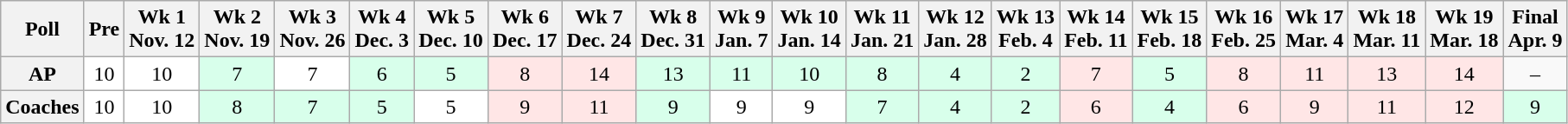<table class="wikitable" style="white-space:nowrap;">
<tr>
<th>Poll</th>
<th>Pre</th>
<th>Wk 1 <br> Nov. 12</th>
<th>Wk 2 <br> Nov. 19</th>
<th>Wk 3 <br> Nov. 26</th>
<th>Wk 4 <br> Dec. 3</th>
<th>Wk 5 <br> Dec. 10</th>
<th>Wk 6 <br> Dec. 17</th>
<th>Wk 7 <br> Dec. 24</th>
<th>Wk 8 <br> Dec. 31</th>
<th>Wk 9 <br> Jan. 7</th>
<th>Wk 10 <br> Jan. 14</th>
<th>Wk 11 <br> Jan. 21</th>
<th>Wk 12 <br> Jan. 28</th>
<th>Wk 13 <br> Feb. 4</th>
<th>Wk 14 <br> Feb. 11</th>
<th>Wk 15 <br> Feb. 18</th>
<th>Wk 16 <br> Feb. 25</th>
<th>Wk 17 <br> Mar. 4</th>
<th>Wk 18 <br> Mar. 11</th>
<th>Wk 19 <br> Mar. 18</th>
<th>Final <br> Apr. 9</th>
</tr>
<tr style="text-align:center;">
<th>AP</th>
<td style="background:#FFF;">10</td>
<td style="background:#FFF;">10</td>
<td style="background:#D8FFEB;">7</td>
<td style="background:#FFF">7</td>
<td style="background:#D8FFEB;">6</td>
<td style="background:#D8FFEB;">5</td>
<td style="background:#FFE6E6;">8</td>
<td style="background:#FFE6E6;">14</td>
<td style="background:#D8FFEB;">13</td>
<td style="background:#D8FFEB;">11</td>
<td style="background:#D8FFEB;">10</td>
<td style="background:#D8FFEB;">8</td>
<td style="background:#D8FFEB;">4</td>
<td style="background:#D8FFEB;">2</td>
<td style="background:#FFE6E6;">7</td>
<td style="background:#D8FFEB;">5</td>
<td style="background:#FFE6E6;">8</td>
<td style="background:#FFE6E6;">11</td>
<td style="background:#FFE6E6;">13</td>
<td style="background:#FFE6E6;">14</td>
<td>–</td>
</tr>
<tr style="text-align:center;">
<th>Coaches</th>
<td style="background:#FFF;">10</td>
<td style="background:#FFF;">10</td>
<td style="background:#D8FFEB;">8</td>
<td style="background:#D8FFEB;">7</td>
<td style="background:#D8FFEB;">5</td>
<td style="background:#FFF;">5</td>
<td style="background:#FFE6E6;">9</td>
<td style="background:#FFE6E6;">11</td>
<td style="background:#D8FFEB;">9</td>
<td style="background:#FFF;">9</td>
<td style="background:#FFF;">9</td>
<td style="background:#D8FFEB;">7</td>
<td style="background:#D8FFEB;">4</td>
<td style="background:#D8FFEB;">2</td>
<td style="background:#FFE6E6;">6</td>
<td style="background:#D8FFEB;">4</td>
<td style="background:#FFE6E6;">6</td>
<td style="background:#FFE6E6;">9</td>
<td style="background:#FFE6E6;">11</td>
<td style="background:#FFE6E6;">12</td>
<td style="background:#D8FFEB;">9</td>
</tr>
</table>
